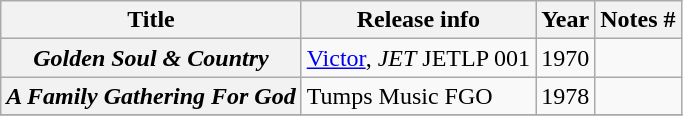<table class="wikitable plainrowheaders sortable">
<tr>
<th scope="col" class="unsortable">Title</th>
<th scope="col">Release info</th>
<th scope="col">Year</th>
<th scope="col" class="unsortable">Notes #</th>
</tr>
<tr>
<th scope="row"><em>Golden Soul & Country</em></th>
<td><a href='#'>Victor</a>, <em>JET</em> JETLP 001</td>
<td>1970</td>
<td></td>
</tr>
<tr>
<th scope="row"><em> A Family Gathering For God</em></th>
<td>Tumps Music FGO</td>
<td>1978</td>
<td></td>
</tr>
<tr>
</tr>
</table>
